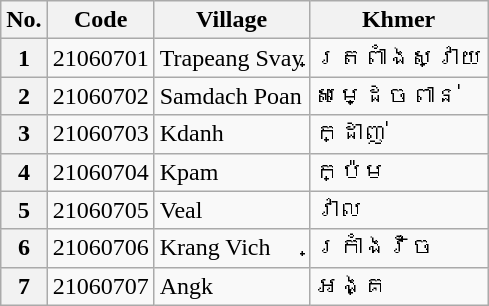<table class="wikitable sortable mw-collapsible">
<tr>
<th>No.</th>
<th>Code</th>
<th>Village</th>
<th>Khmer</th>
</tr>
<tr>
<th>1</th>
<td>21060701</td>
<td>Trapeang Svay</td>
<td>ត្រពាំងស្វាយ</td>
</tr>
<tr>
<th>2</th>
<td>21060702</td>
<td>Samdach Poan</td>
<td>សម្ដេចពាន់</td>
</tr>
<tr>
<th>3</th>
<td>21060703</td>
<td>Kdanh</td>
<td>ក្ដាញ់</td>
</tr>
<tr>
<th>4</th>
<td>21060704</td>
<td>Kpam</td>
<td>ក្ប៉ម</td>
</tr>
<tr>
<th>5</th>
<td>21060705</td>
<td>Veal</td>
<td>វាល</td>
</tr>
<tr>
<th>6</th>
<td>21060706</td>
<td>Krang Vich</td>
<td>ក្រាំងវិច</td>
</tr>
<tr>
<th>7</th>
<td>21060707</td>
<td>Angk</td>
<td>អង្គ</td>
</tr>
</table>
